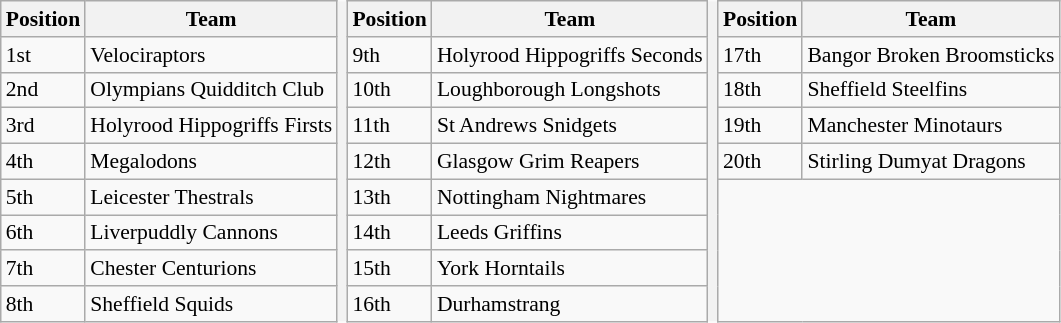<table class="wikitable" style="font-size:90%;border: none;">
<tr>
<th>Position</th>
<th>Team</th>
<th rowspan="9" style="border: none;"></th>
<th>Position</th>
<th>Team</th>
<th rowspan="9" style="border: none;"></th>
<th>Position</th>
<th>Team</th>
</tr>
<tr>
<td>1st</td>
<td>Velociraptors</td>
<td>9th</td>
<td>Holyrood Hippogriffs Seconds</td>
<td>17th</td>
<td>Bangor Broken Broomsticks</td>
</tr>
<tr>
<td>2nd</td>
<td>Olympians Quidditch Club</td>
<td>10th</td>
<td>Loughborough Longshots</td>
<td>18th</td>
<td>Sheffield Steelfins</td>
</tr>
<tr>
<td>3rd</td>
<td>Holyrood Hippogriffs Firsts</td>
<td>11th</td>
<td>St Andrews Snidgets</td>
<td>19th</td>
<td>Manchester Minotaurs</td>
</tr>
<tr>
<td>4th</td>
<td>Megalodons</td>
<td>12th</td>
<td>Glasgow Grim Reapers</td>
<td>20th</td>
<td>Stirling Dumyat Dragons</td>
</tr>
<tr>
<td>5th</td>
<td>Leicester Thestrals</td>
<td>13th</td>
<td>Nottingham Nightmares</td>
<td colspan="2" rowspan="4"></td>
</tr>
<tr>
<td>6th</td>
<td>Liverpuddly Cannons</td>
<td>14th</td>
<td>Leeds Griffins</td>
</tr>
<tr>
<td>7th</td>
<td>Chester Centurions</td>
<td>15th</td>
<td>York Horntails</td>
</tr>
<tr>
<td>8th</td>
<td>Sheffield Squids</td>
<td>16th</td>
<td>Durhamstrang</td>
</tr>
</table>
